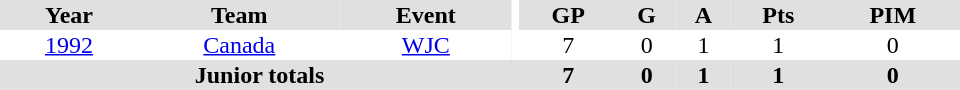<table border="0" cellpadding="1" cellspacing="0" ID="Table3" style="text-align:center; width:40em">
<tr bgcolor="#e0e0e0">
<th>Year</th>
<th>Team</th>
<th>Event</th>
<th rowspan="102" bgcolor="#ffffff"></th>
<th>GP</th>
<th>G</th>
<th>A</th>
<th>Pts</th>
<th>PIM</th>
</tr>
<tr>
<td><a href='#'>1992</a></td>
<td><a href='#'>Canada</a></td>
<td><a href='#'>WJC</a></td>
<td>7</td>
<td>0</td>
<td>1</td>
<td>1</td>
<td>0</td>
</tr>
<tr bgcolor="#e0e0e0">
<th colspan="4">Junior totals</th>
<th>7</th>
<th>0</th>
<th>1</th>
<th>1</th>
<th>0</th>
</tr>
</table>
